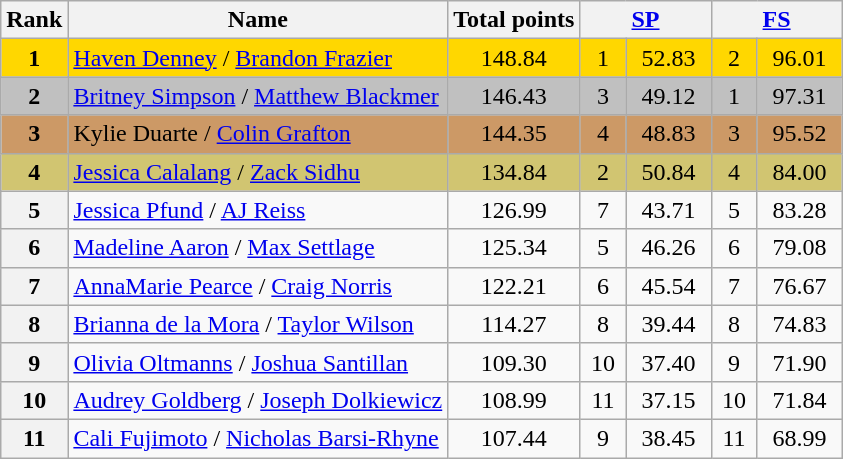<table class="wikitable sortable">
<tr>
<th>Rank</th>
<th>Name</th>
<th>Total points</th>
<th colspan="2" width="80px"><a href='#'>SP</a></th>
<th colspan="2" width="80px"><a href='#'>FS</a></th>
</tr>
<tr bgcolor="gold">
<td align="center"><strong>1</strong></td>
<td><a href='#'>Haven Denney</a> / <a href='#'>Brandon Frazier</a></td>
<td align="center">148.84</td>
<td align="center">1</td>
<td align="center">52.83</td>
<td align="center">2</td>
<td align="center">96.01</td>
</tr>
<tr bgcolor="silver">
<td align="center"><strong>2</strong></td>
<td><a href='#'>Britney Simpson</a> / <a href='#'>Matthew Blackmer</a></td>
<td align="center">146.43</td>
<td align="center">3</td>
<td align="center">49.12</td>
<td align="center">1</td>
<td align="center">97.31</td>
</tr>
<tr bgcolor="cc9966">
<td align="center"><strong>3</strong></td>
<td>Kylie Duarte / <a href='#'>Colin Grafton</a></td>
<td align="center">144.35</td>
<td align="center">4</td>
<td align="center">48.83</td>
<td align="center">3</td>
<td align="center">95.52</td>
</tr>
<tr bgcolor="#d1c571">
<td align="center"><strong>4</strong></td>
<td><a href='#'>Jessica Calalang</a> / <a href='#'>Zack Sidhu</a></td>
<td align="center">134.84</td>
<td align="center">2</td>
<td align="center">50.84</td>
<td align="center">4</td>
<td align="center">84.00</td>
</tr>
<tr>
<th>5</th>
<td><a href='#'>Jessica Pfund</a> / <a href='#'>AJ Reiss</a></td>
<td align="center">126.99</td>
<td align="center">7</td>
<td align="center">43.71</td>
<td align="center">5</td>
<td align="center">83.28</td>
</tr>
<tr>
<th>6</th>
<td><a href='#'>Madeline Aaron</a> / <a href='#'>Max Settlage</a></td>
<td align="center">125.34</td>
<td align="center">5</td>
<td align="center">46.26</td>
<td align="center">6</td>
<td align="center">79.08</td>
</tr>
<tr>
<th>7</th>
<td><a href='#'>AnnaMarie Pearce</a> / <a href='#'>Craig Norris</a></td>
<td align="center">122.21</td>
<td align="center">6</td>
<td align="center">45.54</td>
<td align="center">7</td>
<td align="center">76.67</td>
</tr>
<tr>
<th>8</th>
<td><a href='#'>Brianna de la Mora</a> / <a href='#'>Taylor Wilson</a></td>
<td align="center">114.27</td>
<td align="center">8</td>
<td align="center">39.44</td>
<td align="center">8</td>
<td align="center">74.83</td>
</tr>
<tr>
<th>9</th>
<td><a href='#'>Olivia Oltmanns</a> / <a href='#'>Joshua Santillan</a></td>
<td align="center">109.30</td>
<td align="center">10</td>
<td align="center">37.40</td>
<td align="center">9</td>
<td align="center">71.90</td>
</tr>
<tr>
<th>10</th>
<td><a href='#'>Audrey Goldberg</a> / <a href='#'>Joseph Dolkiewicz</a></td>
<td align="center">108.99</td>
<td align="center">11</td>
<td align="center">37.15</td>
<td align="center">10</td>
<td align="center">71.84</td>
</tr>
<tr>
<th>11</th>
<td><a href='#'>Cali Fujimoto</a> / <a href='#'>Nicholas Barsi-Rhyne</a></td>
<td align="center">107.44</td>
<td align="center">9</td>
<td align="center">38.45</td>
<td align="center">11</td>
<td align="center">68.99</td>
</tr>
</table>
